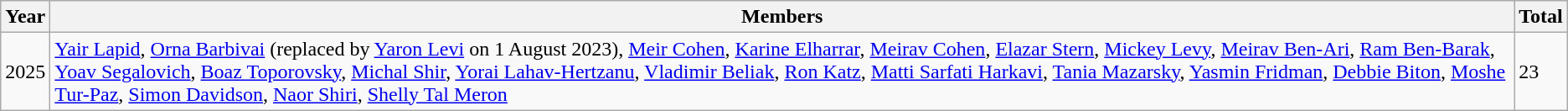<table class="wikitable">
<tr>
<th>Year</th>
<th>Members</th>
<th>Total</th>
</tr>
<tr>
<td>2025</td>
<td><a href='#'>Yair Lapid</a>, <a href='#'>Orna Barbivai</a> (replaced by <a href='#'>Yaron Levi</a> on 1 August 2023), <a href='#'>Meir Cohen</a>, <a href='#'>Karine Elharrar</a>, <a href='#'>Meirav Cohen</a>, <a href='#'>Elazar Stern</a>, <a href='#'>Mickey Levy</a>, <a href='#'>Meirav Ben-Ari</a>, <a href='#'>Ram Ben-Barak</a>, <a href='#'>Yoav Segalovich</a>, <a href='#'>Boaz Toporovsky</a>, <a href='#'>Michal Shir</a>, <a href='#'>Yorai Lahav-Hertzanu</a>, <a href='#'>Vladimir Beliak</a>, <a href='#'>Ron Katz</a>, <a href='#'>Matti Sarfati Harkavi</a>, <a href='#'>Tania Mazarsky</a>, <a href='#'>Yasmin Fridman</a>, <a href='#'>Debbie Biton</a>, <a href='#'>Moshe Tur-Paz</a>, <a href='#'>Simon Davidson</a>, <a href='#'>Naor Shiri</a>, <a href='#'>Shelly Tal Meron</a></td>
<td>23</td>
</tr>
</table>
